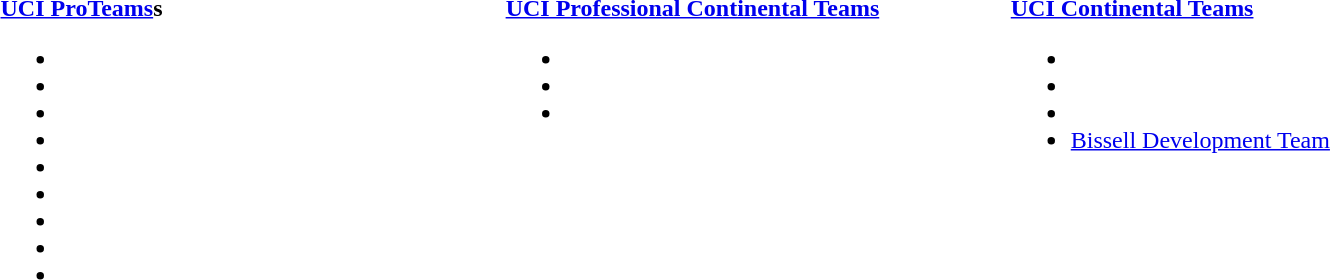<table>
<tr>
<td style="vertical-align:top; width:25%;"><strong><a href='#'>UCI ProTeams</a>s</strong><br><ul><li></li><li></li><li></li><li></li><li></li><li></li><li></li><li></li><li></li></ul></td>
<td style="vertical-align:top; width:25%;"><strong><a href='#'>UCI Professional Continental Teams</a></strong><br><ul><li></li><li></li><li></li></ul></td>
<td style="vertical-align:top; width:25%;"><strong><a href='#'>UCI Continental Teams</a></strong><br><ul><li></li><li></li><li></li><li><a href='#'>Bissell Development Team</a></li></ul></td>
</tr>
</table>
